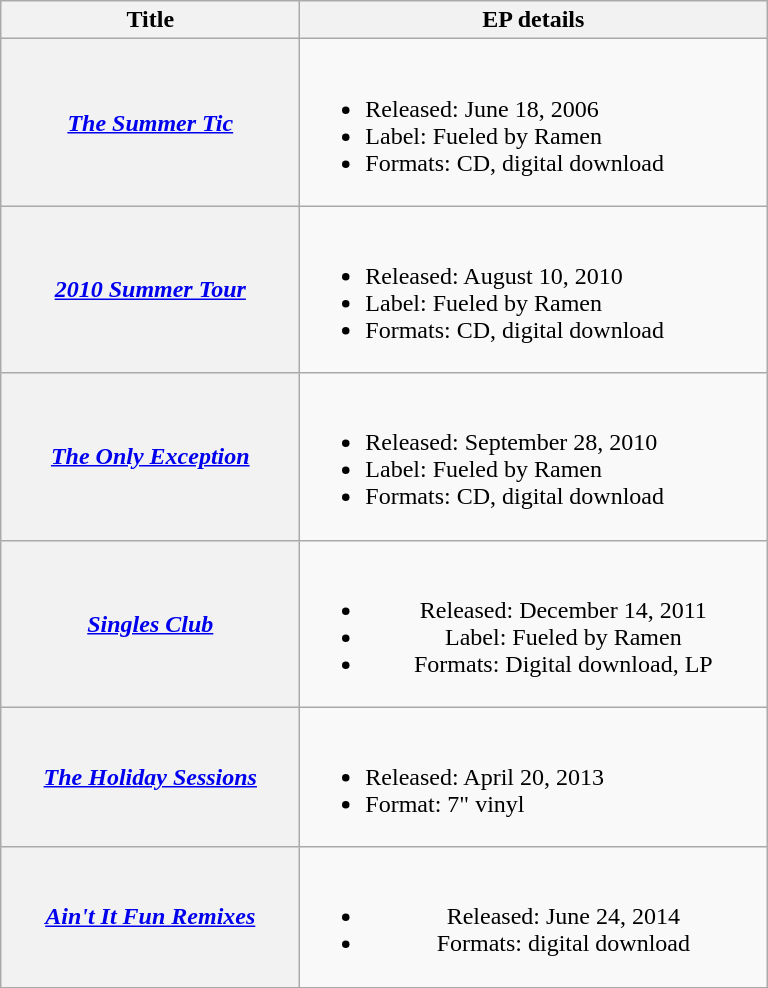<table class="wikitable plainrowheaders" style="text-align:center;" id="epstable">
<tr>
<th scope="col" style="width:12em;">Title</th>
<th scope="col" style="width:19em;">EP details</th>
</tr>
<tr>
<th scope="row"><em><a href='#'>The Summer Tic</a></em></th>
<td style="text-align:left;"><br><ul><li>Released: June 18, 2006</li><li>Label: Fueled by Ramen</li><li>Formats: CD, digital download</li></ul></td>
</tr>
<tr>
<th scope="row"><em><a href='#'>2010 Summer Tour</a></em></th>
<td style="text-align:left;"><br><ul><li>Released: August 10, 2010</li><li>Label: Fueled by Ramen</li><li>Formats: CD, digital download</li></ul></td>
</tr>
<tr>
<th scope="row"><em><a href='#'>The Only Exception</a></em></th>
<td style="text-align:left;"><br><ul><li>Released: September 28, 2010</li><li>Label: Fueled by Ramen</li><li>Formats: CD, digital download</li></ul></td>
</tr>
<tr>
<th scope="row"><em><a href='#'>Singles Club</a></em></th>
<td><br><ul><li>Released: December 14, 2011</li><li>Label: Fueled by Ramen</li><li>Formats: Digital download, LP</li></ul></td>
</tr>
<tr>
<th scope="row"><em><a href='#'>The Holiday Sessions</a></em></th>
<td style="text-align:left;"><br><ul><li>Released: April 20, 2013</li><li>Format: 7" vinyl</li></ul></td>
</tr>
<tr>
<th scope="row"><em><a href='#'>Ain't It Fun Remixes</a></em></th>
<td><br><ul><li>Released: June 24, 2014</li><li>Formats: digital download</li></ul></td>
</tr>
</table>
